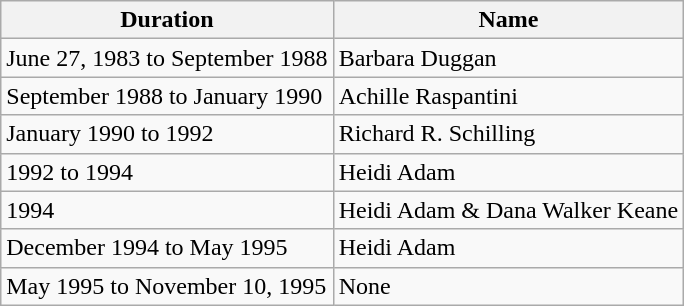<table class="wikitable">
<tr ">
<th>Duration</th>
<th>Name</th>
</tr>
<tr>
<td>June 27, 1983 to September 1988</td>
<td>Barbara Duggan</td>
</tr>
<tr>
<td>September 1988 to January 1990</td>
<td>Achille Raspantini</td>
</tr>
<tr>
<td>January 1990 to 1992</td>
<td>Richard R. Schilling</td>
</tr>
<tr>
<td>1992 to 1994</td>
<td>Heidi Adam</td>
</tr>
<tr>
<td>1994</td>
<td>Heidi Adam & Dana Walker Keane</td>
</tr>
<tr>
<td>December 1994 to May 1995</td>
<td>Heidi Adam</td>
</tr>
<tr>
<td>May 1995 to November 10, 1995</td>
<td>None</td>
</tr>
</table>
